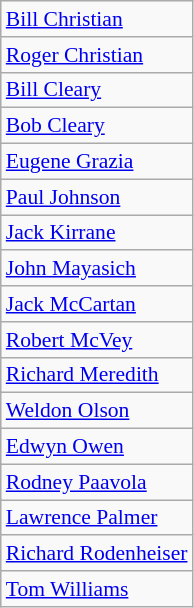<table class=wikitable style=font-size:90%>
<tr>
<td><a href='#'>Bill Christian</a></td>
</tr>
<tr>
<td><a href='#'>Roger Christian</a></td>
</tr>
<tr>
<td><a href='#'>Bill Cleary</a></td>
</tr>
<tr>
<td><a href='#'>Bob Cleary</a></td>
</tr>
<tr>
<td><a href='#'>Eugene Grazia</a></td>
</tr>
<tr>
<td><a href='#'>Paul Johnson</a></td>
</tr>
<tr>
<td><a href='#'>Jack Kirrane</a></td>
</tr>
<tr>
<td><a href='#'>John Mayasich</a></td>
</tr>
<tr>
<td><a href='#'>Jack McCartan</a></td>
</tr>
<tr>
<td><a href='#'>Robert McVey</a></td>
</tr>
<tr>
<td><a href='#'>Richard Meredith</a></td>
</tr>
<tr>
<td><a href='#'>Weldon Olson</a></td>
</tr>
<tr>
<td><a href='#'>Edwyn Owen</a></td>
</tr>
<tr>
<td><a href='#'>Rodney Paavola</a></td>
</tr>
<tr>
<td><a href='#'>Lawrence Palmer</a></td>
</tr>
<tr>
<td><a href='#'>Richard Rodenheiser</a></td>
</tr>
<tr>
<td><a href='#'>Tom Williams</a></td>
</tr>
</table>
